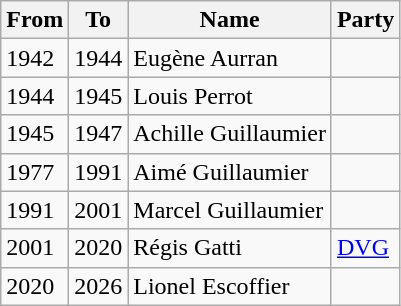<table class="wikitable">
<tr>
<th>From</th>
<th>To</th>
<th>Name</th>
<th>Party</th>
</tr>
<tr>
<td>1942</td>
<td>1944</td>
<td>Eugène Aurran</td>
<td></td>
</tr>
<tr>
<td>1944</td>
<td>1945</td>
<td>Louis Perrot</td>
<td></td>
</tr>
<tr>
<td>1945</td>
<td>1947</td>
<td>Achille Guillaumier</td>
<td></td>
</tr>
<tr>
<td>1977</td>
<td>1991</td>
<td>Aimé Guillaumier</td>
<td></td>
</tr>
<tr>
<td>1991</td>
<td>2001</td>
<td>Marcel Guillaumier</td>
<td></td>
</tr>
<tr>
<td>2001</td>
<td>2020</td>
<td>Régis Gatti</td>
<td><a href='#'>DVG</a></td>
</tr>
<tr>
<td>2020</td>
<td>2026</td>
<td>Lionel Escoffier</td>
<td></td>
</tr>
</table>
